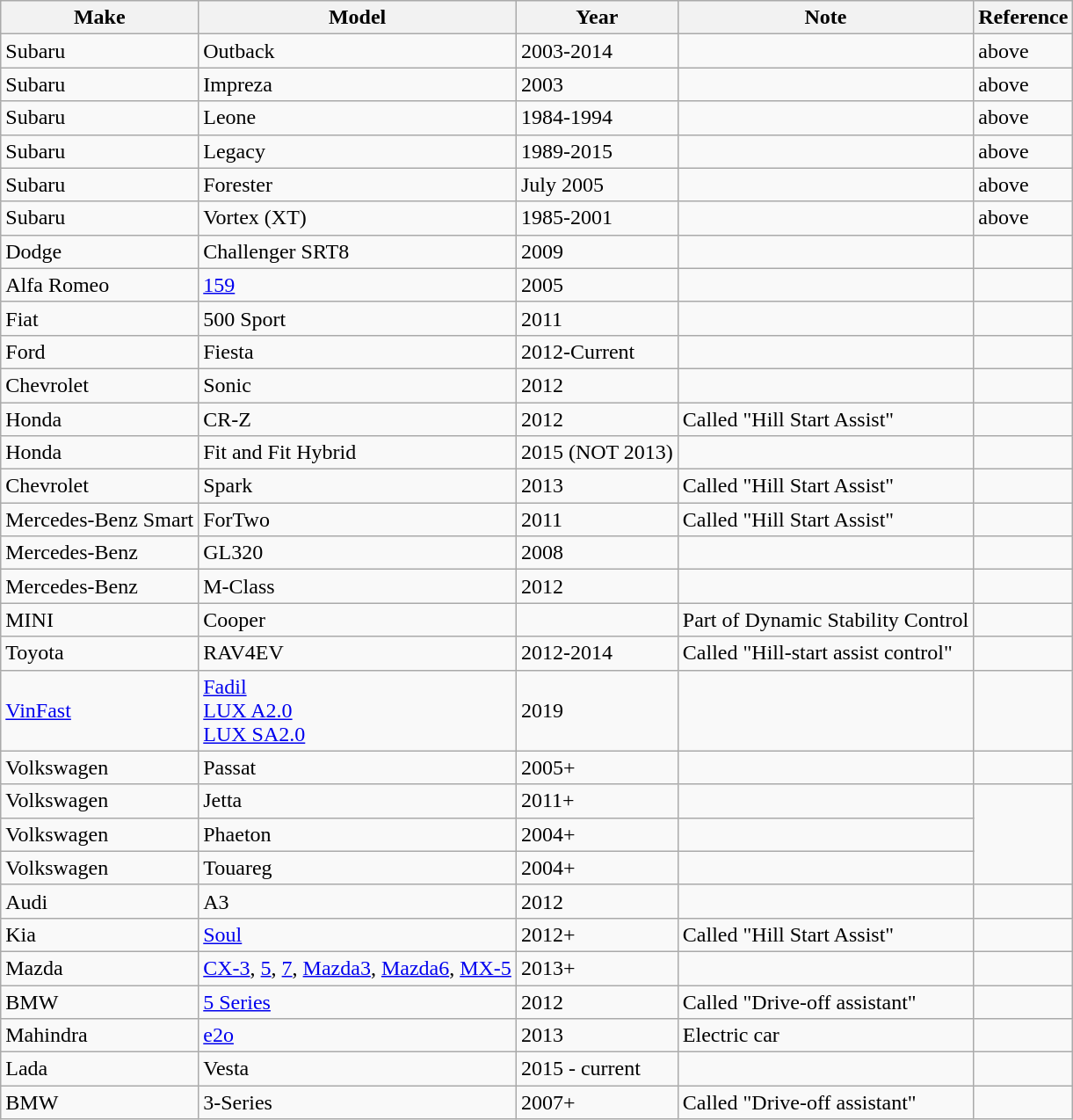<table class="wikitable sortable">
<tr>
<th>Make</th>
<th>Model</th>
<th>Year</th>
<th>Note</th>
<th>Reference</th>
</tr>
<tr>
<td>Subaru</td>
<td>Outback</td>
<td>2003-2014</td>
<td></td>
<td>above</td>
</tr>
<tr>
<td>Subaru</td>
<td>Impreza</td>
<td>2003</td>
<td></td>
<td>above</td>
</tr>
<tr>
<td>Subaru</td>
<td>Leone</td>
<td>1984-1994</td>
<td></td>
<td>above</td>
</tr>
<tr>
<td>Subaru</td>
<td>Legacy</td>
<td>1989-2015</td>
<td></td>
<td>above</td>
</tr>
<tr>
<td>Subaru</td>
<td>Forester</td>
<td>July 2005</td>
<td></td>
<td>above</td>
</tr>
<tr>
<td>Subaru</td>
<td>Vortex (XT)</td>
<td>1985-2001</td>
<td></td>
<td>above</td>
</tr>
<tr>
<td>Dodge</td>
<td>Challenger SRT8</td>
<td>2009</td>
<td></td>
<td></td>
</tr>
<tr>
<td>Alfa Romeo</td>
<td><a href='#'>159</a></td>
<td>2005</td>
<td></td>
<td></td>
</tr>
<tr>
<td>Fiat</td>
<td>500 Sport</td>
<td>2011</td>
<td></td>
<td></td>
</tr>
<tr>
<td>Ford</td>
<td>Fiesta</td>
<td>2012-Current</td>
<td></td>
<td></td>
</tr>
<tr>
<td>Chevrolet</td>
<td>Sonic</td>
<td>2012</td>
<td></td>
<td></td>
</tr>
<tr>
<td>Honda</td>
<td>CR-Z</td>
<td>2012</td>
<td>Called "Hill Start Assist"</td>
<td></td>
</tr>
<tr>
<td>Honda</td>
<td>Fit and Fit Hybrid</td>
<td>2015 (NOT 2013)</td>
<td></td>
<td></td>
</tr>
<tr>
<td>Chevrolet</td>
<td>Spark</td>
<td>2013</td>
<td>Called "Hill Start Assist"</td>
<td></td>
</tr>
<tr>
<td>Mercedes-Benz Smart</td>
<td>ForTwo</td>
<td>2011</td>
<td>Called "Hill Start Assist"</td>
<td></td>
</tr>
<tr>
<td>Mercedes-Benz</td>
<td>GL320</td>
<td>2008</td>
<td></td>
<td></td>
</tr>
<tr>
<td>Mercedes-Benz</td>
<td>M-Class</td>
<td>2012</td>
<td></td>
<td></td>
</tr>
<tr>
<td>MINI</td>
<td>Cooper</td>
<td></td>
<td>Part of Dynamic Stability Control</td>
<td></td>
</tr>
<tr>
<td>Toyota</td>
<td>RAV4EV</td>
<td>2012-2014</td>
<td>Called "Hill-start assist control"</td>
<td></td>
</tr>
<tr>
<td><a href='#'>VinFast</a></td>
<td><a href='#'>Fadil</a><br><a href='#'>LUX A2.0</a><br><a href='#'>LUX SA2.0</a></td>
<td>2019</td>
<td></td>
<td><br><br></td>
</tr>
<tr>
<td>Volkswagen</td>
<td>Passat</td>
<td>2005+</td>
<td></td>
<td></td>
</tr>
<tr>
<td>Volkswagen</td>
<td>Jetta</td>
<td>2011+</td>
<td></td>
</tr>
<tr>
<td>Volkswagen</td>
<td>Phaeton</td>
<td>2004+</td>
<td></td>
</tr>
<tr>
<td>Volkswagen</td>
<td>Touareg</td>
<td>2004+</td>
<td></td>
</tr>
<tr>
<td>Audi</td>
<td>A3</td>
<td>2012</td>
<td></td>
<td></td>
</tr>
<tr>
<td>Kia</td>
<td><a href='#'>Soul</a></td>
<td>2012+</td>
<td>Called "Hill Start Assist"</td>
<td></td>
</tr>
<tr>
<td>Mazda</td>
<td><a href='#'>CX-3</a>, <a href='#'>5</a>, <a href='#'>7</a>, <a href='#'>Mazda3</a>, <a href='#'>Mazda6</a>, <a href='#'>MX-5</a></td>
<td>2013+</td>
<td></td>
<td></td>
</tr>
<tr>
<td>BMW</td>
<td><a href='#'>5 Series</a></td>
<td>2012</td>
<td>Called "Drive-off assistant"</td>
<td></td>
</tr>
<tr>
<td>Mahindra</td>
<td><a href='#'>e2o</a></td>
<td>2013</td>
<td>Electric car</td>
<td></td>
</tr>
<tr>
<td>Lada</td>
<td>Vesta</td>
<td>2015 - current</td>
<td></td>
<td></td>
</tr>
<tr>
<td>BMW</td>
<td>3-Series</td>
<td>2007+</td>
<td>Called "Drive-off assistant"</td>
<td></td>
</tr>
</table>
